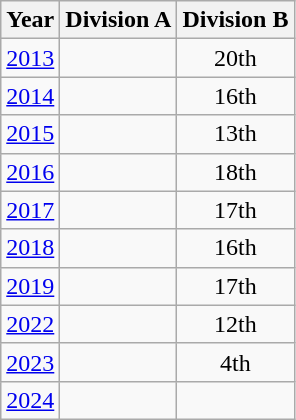<table class="wikitable" style="text-align:center">
<tr>
<th>Year</th>
<th>Division A</th>
<th>Division B</th>
</tr>
<tr>
<td><a href='#'>2013</a></td>
<td></td>
<td>20th</td>
</tr>
<tr>
<td><a href='#'>2014</a></td>
<td></td>
<td>16th</td>
</tr>
<tr>
<td><a href='#'>2015</a></td>
<td></td>
<td>13th</td>
</tr>
<tr>
<td><a href='#'>2016</a></td>
<td></td>
<td>18th</td>
</tr>
<tr>
<td><a href='#'>2017</a></td>
<td></td>
<td>17th</td>
</tr>
<tr>
<td><a href='#'>2018</a></td>
<td></td>
<td>16th</td>
</tr>
<tr>
<td><a href='#'>2019</a></td>
<td></td>
<td>17th</td>
</tr>
<tr>
<td><a href='#'>2022</a></td>
<td></td>
<td>12th</td>
</tr>
<tr>
<td><a href='#'>2023</a></td>
<td></td>
<td>4th</td>
</tr>
<tr>
<td><a href='#'>2024</a></td>
<td></td>
<td></td>
</tr>
</table>
